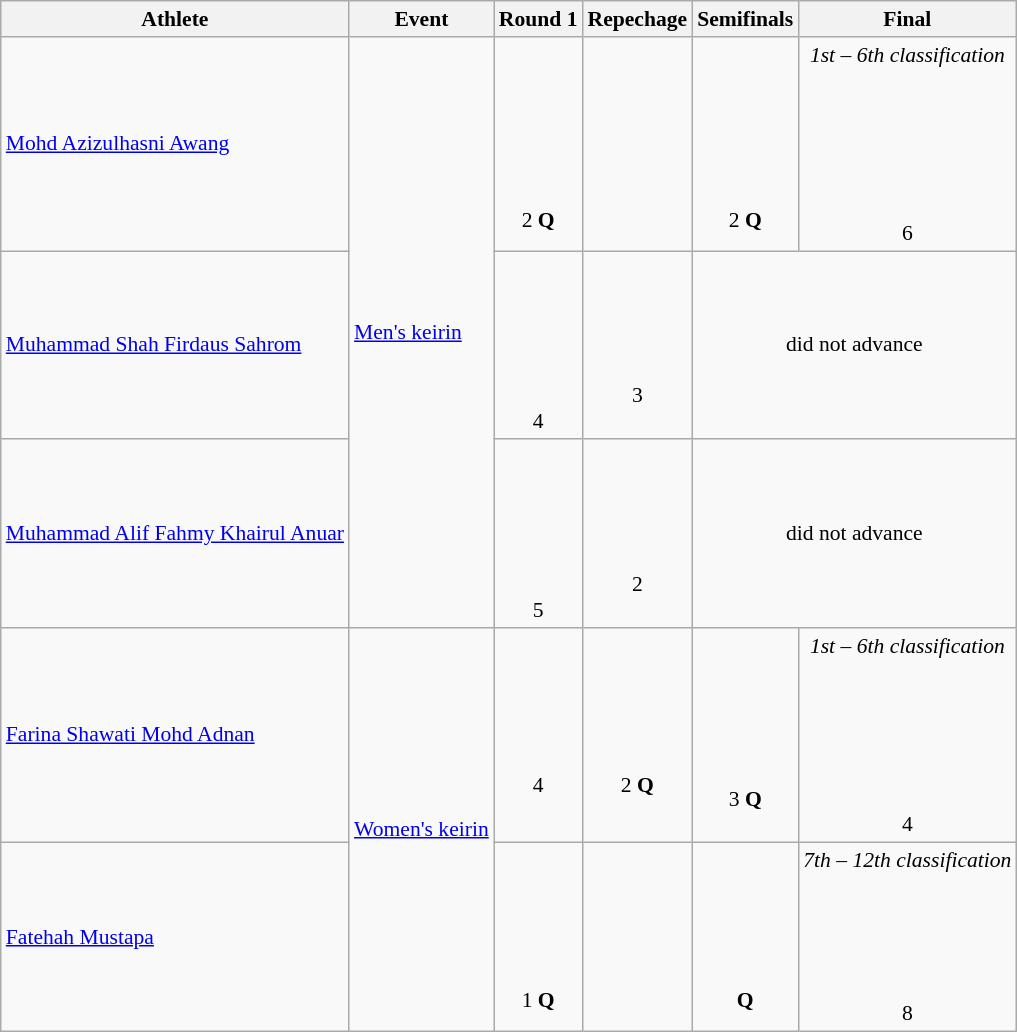<table class="wikitable" style="font-size:90%;">
<tr>
<th>Athlete</th>
<th>Event</th>
<th>Round 1</th>
<th>Repechage</th>
<th>Semifinals</th>
<th>Final</th>
</tr>
<tr align=center>
<td align=left><a href='#'>Mohd Azizulhasni Awang</a></td>
<td align=left rowspan=3><a href='#'>Men's keirin</a></td>
<td><br><br><br><br><br><br>2 <strong>Q</strong></td>
<td></td>
<td><br><br><br><br><br><br>2 <strong>Q</strong></td>
<td><em>1st – 6th classification</em><br><br><br><br><br><br><br> 6</td>
</tr>
<tr align=center>
<td align=left><a href='#'>Muhammad Shah Firdaus Sahrom</a></td>
<td><br><br><br><br><br><br>4</td>
<td><br><br><br><br>3</td>
<td colspan=2>did not advance</td>
</tr>
<tr align=center>
<td align=left><a href='#'>Muhammad Alif Fahmy Khairul Anuar</a></td>
<td><br><br><br><br><br><br>5</td>
<td><br><br><br><br>2</td>
<td colspan=2>did not advance</td>
</tr>
<tr align=center>
<td align=left><a href='#'>Farina Shawati Mohd Adnan</a></td>
<td align=left rowspan=2><a href='#'>Women's keirin</a></td>
<td><br><br><br><br>4</td>
<td><br><br><br><br>2 <strong>Q</strong></td>
<td><br><br><br><br><br>3 <strong>Q</strong></td>
<td><em>1st – 6th classification</em><br><br><br><br><br><br><br>4</td>
</tr>
<tr align=center>
<td align=left><a href='#'>Fatehah Mustapa</a></td>
<td><br><br><br><br><br> 1 <strong>Q</strong></td>
<td></td>
<td><br><br><br><br><br> <strong>Q</strong></td>
<td><em>7th – 12th classification</em><br><br><br><br><br><br> 8</td>
</tr>
</table>
